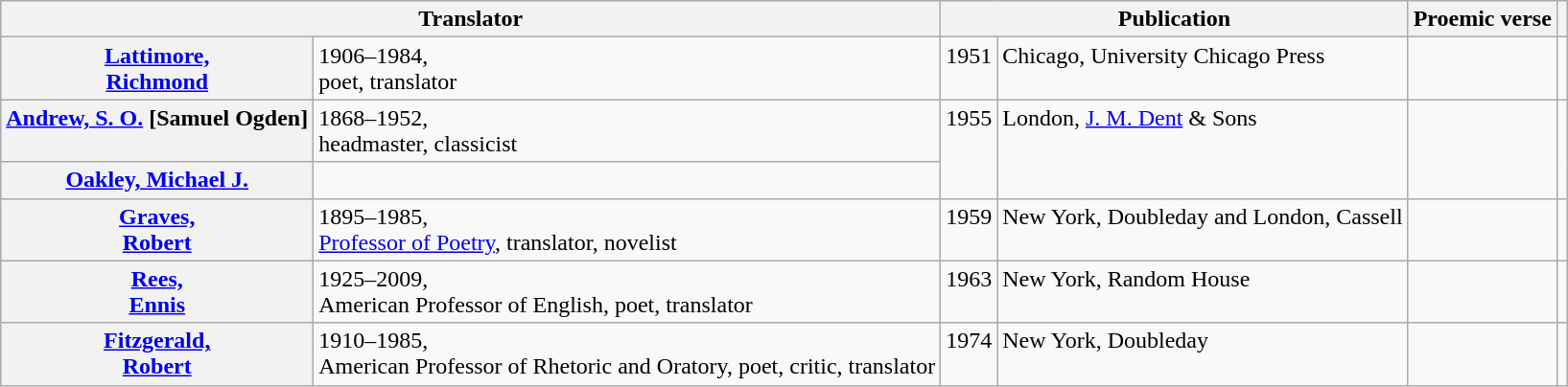<table class="wikitable" ">
<tr>
<th scope="col" colspan="2">Translator</th>
<th scope="col" colspan="2">Publication</th>
<th scope="col">Proemic verse</th>
<th scope="col"></th>
</tr>
<tr valign="top">
<th><a href='#'>Lattimore,<br>Richmond</a></th>
<td>1906–1984,<br>poet, translator</td>
<td>1951</td>
<td>Chicago, University Chicago Press</td>
<td><blockquote></blockquote></td>
<td></td>
</tr>
<tr valign="top">
<th><a href='#'>Andrew, S. O.</a> [Samuel Ogden]</th>
<td>1868–1952,<br>headmaster, classicist<br></td>
<td rowspan="2">1955</td>
<td rowspan="2">London, <a href='#'>J. M. Dent</a> & Sons</td>
<td rowspan="2"><blockquote></blockquote></td>
<td rowspan="2"></td>
</tr>
<tr valign="top">
<th><a href='#'>Oakley, Michael J.</a></th>
</tr>
<tr valign="top">
<th><a href='#'>Graves,<br>Robert</a></th>
<td>1895–1985,<br><a href='#'>Professor of Poetry</a>, translator, novelist</td>
<td>1959</td>
<td>New York, Doubleday and London, Cassell</td>
<td><blockquote></blockquote></td>
<td></td>
</tr>
<tr valign="top">
<th><a href='#'>Rees,<br>Ennis</a></th>
<td>1925–2009,<br>American Professor of English, poet, translator</td>
<td>1963</td>
<td>New York, Random House</td>
<td><blockquote></blockquote></td>
<td></td>
</tr>
<tr valign="top">
<th><a href='#'>Fitzgerald,<br>Robert</a></th>
<td>1910–1985,<br>American Professor of Rhetoric and Oratory,  poet, critic, translator</td>
<td>1974</td>
<td>New York, Doubleday</td>
<td><blockquote></blockquote></td>
<td></td>
</tr>
</table>
